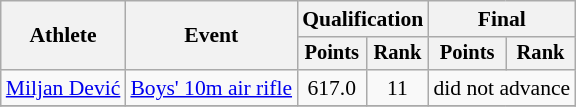<table class="wikitable" style="font-size:90%;">
<tr>
<th rowspan=2>Athlete</th>
<th rowspan=2>Event</th>
<th colspan=2>Qualification</th>
<th colspan=2>Final</th>
</tr>
<tr style="font-size:95%">
<th>Points</th>
<th>Rank</th>
<th>Points</th>
<th>Rank</th>
</tr>
<tr align=center>
<td align=left><a href='#'>Miljan Dević</a></td>
<td align=left><a href='#'>Boys' 10m air rifle</a></td>
<td>617.0</td>
<td>11</td>
<td colspan=5>did not advance</td>
</tr>
<tr align=center>
</tr>
</table>
